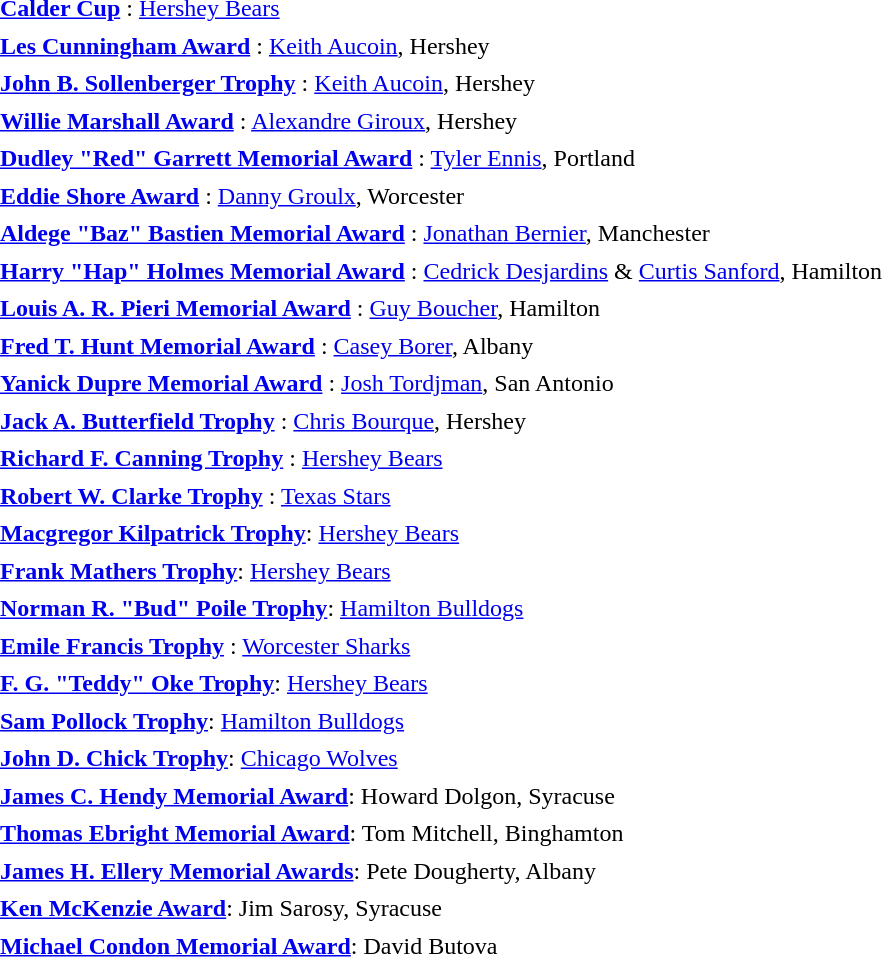<table cellpadding="3" cellspacing="1">
<tr>
<td><strong><a href='#'>Calder Cup</a> </strong>: <a href='#'>Hershey Bears</a></td>
<td></td>
</tr>
<tr>
<td><strong><a href='#'>Les Cunningham Award</a> </strong>: <a href='#'>Keith Aucoin</a>, Hershey</td>
</tr>
<tr>
<td><strong><a href='#'>John B. Sollenberger Trophy</a> </strong>: <a href='#'>Keith Aucoin</a>, Hershey</td>
</tr>
<tr>
<td><strong><a href='#'>Willie Marshall Award</a> </strong>: <a href='#'>Alexandre Giroux</a>, Hershey</td>
</tr>
<tr>
<td><strong><a href='#'>Dudley "Red" Garrett Memorial Award</a> </strong>: <a href='#'>Tyler Ennis</a>, Portland</td>
</tr>
<tr>
<td><strong><a href='#'>Eddie Shore Award</a> </strong>: <a href='#'>Danny Groulx</a>, Worcester</td>
</tr>
<tr>
<td><strong><a href='#'>Aldege "Baz" Bastien Memorial Award</a> </strong>: <a href='#'>Jonathan Bernier</a>, Manchester</td>
</tr>
<tr>
<td><strong><a href='#'>Harry "Hap" Holmes Memorial Award</a> </strong>: <a href='#'>Cedrick Desjardins</a> & <a href='#'>Curtis Sanford</a>, Hamilton</td>
</tr>
<tr>
<td><strong><a href='#'>Louis A. R. Pieri Memorial Award</a> </strong>: <a href='#'>Guy Boucher</a>, Hamilton</td>
</tr>
<tr>
<td><strong><a href='#'>Fred T. Hunt Memorial Award</a> </strong>: <a href='#'>Casey Borer</a>, Albany</td>
</tr>
<tr>
<td><strong><a href='#'>Yanick Dupre Memorial Award</a> </strong>: <a href='#'>Josh Tordjman</a>, San Antonio</td>
</tr>
<tr>
<td><strong><a href='#'>Jack A. Butterfield Trophy</a> </strong>: <a href='#'>Chris Bourque</a>, Hershey</td>
</tr>
<tr>
<td><strong><a href='#'>Richard F. Canning Trophy</a> </strong>: <a href='#'>Hershey Bears</a></td>
</tr>
<tr>
<td><strong><a href='#'>Robert W. Clarke Trophy</a> </strong>: <a href='#'>Texas Stars</a></td>
</tr>
<tr>
<td><strong><a href='#'>Macgregor Kilpatrick Trophy</a></strong>: <a href='#'>Hershey Bears</a></td>
</tr>
<tr>
<td><strong><a href='#'>Frank Mathers Trophy</a></strong>: <a href='#'>Hershey Bears</a></td>
</tr>
<tr>
<td><strong><a href='#'>Norman R. "Bud" Poile Trophy</a></strong>: <a href='#'>Hamilton Bulldogs</a></td>
</tr>
<tr>
<td><strong><a href='#'>Emile Francis Trophy</a> </strong>: <a href='#'>Worcester Sharks</a></td>
</tr>
<tr>
<td><strong><a href='#'>F. G. "Teddy" Oke Trophy</a></strong>: <a href='#'>Hershey Bears</a></td>
</tr>
<tr>
<td><strong><a href='#'>Sam Pollock Trophy</a></strong>: <a href='#'>Hamilton Bulldogs</a></td>
</tr>
<tr>
<td><strong><a href='#'>John D. Chick Trophy</a></strong>: <a href='#'>Chicago Wolves</a></td>
</tr>
<tr>
<td><strong><a href='#'>James C. Hendy Memorial Award</a></strong>: Howard Dolgon, Syracuse</td>
</tr>
<tr>
<td><strong><a href='#'>Thomas Ebright Memorial Award</a></strong>: Tom Mitchell, Binghamton</td>
</tr>
<tr>
<td><strong><a href='#'>James H. Ellery Memorial Awards</a></strong>: Pete Dougherty, Albany</td>
</tr>
<tr>
<td><strong><a href='#'>Ken McKenzie Award</a></strong>: Jim Sarosy, Syracuse</td>
</tr>
<tr>
<td><strong><a href='#'>Michael Condon Memorial Award</a></strong>: David Butova</td>
</tr>
</table>
